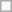<table class=wikitable>
<tr>
<td> </td>
</tr>
</table>
